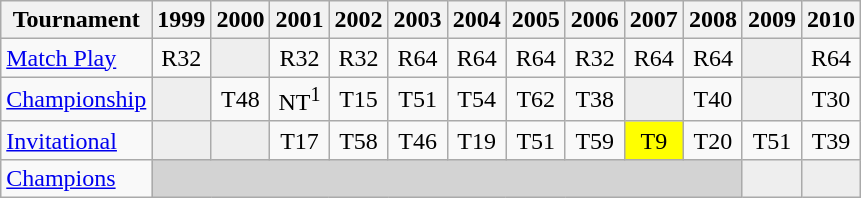<table class="wikitable" style="text-align:center;">
<tr>
<th>Tournament</th>
<th>1999</th>
<th>2000</th>
<th>2001</th>
<th>2002</th>
<th>2003</th>
<th>2004</th>
<th>2005</th>
<th>2006</th>
<th>2007</th>
<th>2008</th>
<th>2009</th>
<th>2010</th>
</tr>
<tr>
<td align="left"><a href='#'>Match Play</a></td>
<td>R32</td>
<td style="background:#eeeeee;"></td>
<td>R32</td>
<td>R32</td>
<td>R64</td>
<td>R64</td>
<td>R64</td>
<td>R32</td>
<td>R64</td>
<td>R64</td>
<td style="background:#eeeeee;"></td>
<td>R64</td>
</tr>
<tr>
<td align="left"><a href='#'>Championship</a></td>
<td style="background:#eeeeee;"></td>
<td>T48</td>
<td>NT<sup>1</sup></td>
<td>T15</td>
<td>T51</td>
<td>T54</td>
<td>T62</td>
<td>T38</td>
<td style="background:#eeeeee;"></td>
<td>T40</td>
<td style="background:#eeeeee;"></td>
<td>T30</td>
</tr>
<tr>
<td align="left"><a href='#'>Invitational</a></td>
<td style="background:#eeeeee;"></td>
<td style="background:#eeeeee;"></td>
<td>T17</td>
<td>T58</td>
<td>T46</td>
<td>T19</td>
<td>T51</td>
<td>T59</td>
<td style="background:yellow;">T9</td>
<td>T20</td>
<td>T51</td>
<td>T39</td>
</tr>
<tr>
<td align="left"><a href='#'>Champions</a></td>
<td colspan=10 style="background:#D3D3D3;"></td>
<td style="background:#eeeeee;"></td>
<td style="background:#eeeeee;"></td>
</tr>
</table>
